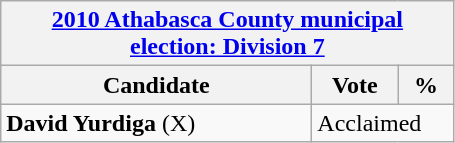<table class="wikitable">
<tr>
<th colspan="3"><a href='#'>2010 Athabasca County municipal election: Division 7</a></th>
</tr>
<tr>
<th bgcolor="#DDDDFF" width="200px">Candidate</th>
<th bgcolor="#DDDDFF" width="50px">Vote</th>
<th bgcolor="#DDDDFF" width="30px">%</th>
</tr>
<tr>
<td><strong>David Yurdiga</strong> (X)</td>
<td colspan="2">Acclaimed</td>
</tr>
</table>
